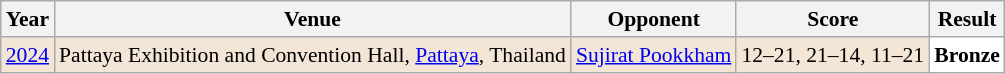<table class="sortable wikitable" style="font-size: 90%;">
<tr>
<th>Year</th>
<th>Venue</th>
<th>Opponent</th>
<th>Score</th>
<th>Result</th>
</tr>
<tr style="background:#F3E6D7">
<td align="center"><a href='#'>2024</a></td>
<td align="left">Pattaya Exhibition and Convention Hall, <a href='#'>Pattaya</a>, Thailand</td>
<td align="left"> <a href='#'>Sujirat Pookkham</a></td>
<td align="left">12–21, 21–14, 11–21</td>
<td style="text-align:left; background:white"> <strong>Bronze</strong></td>
</tr>
</table>
